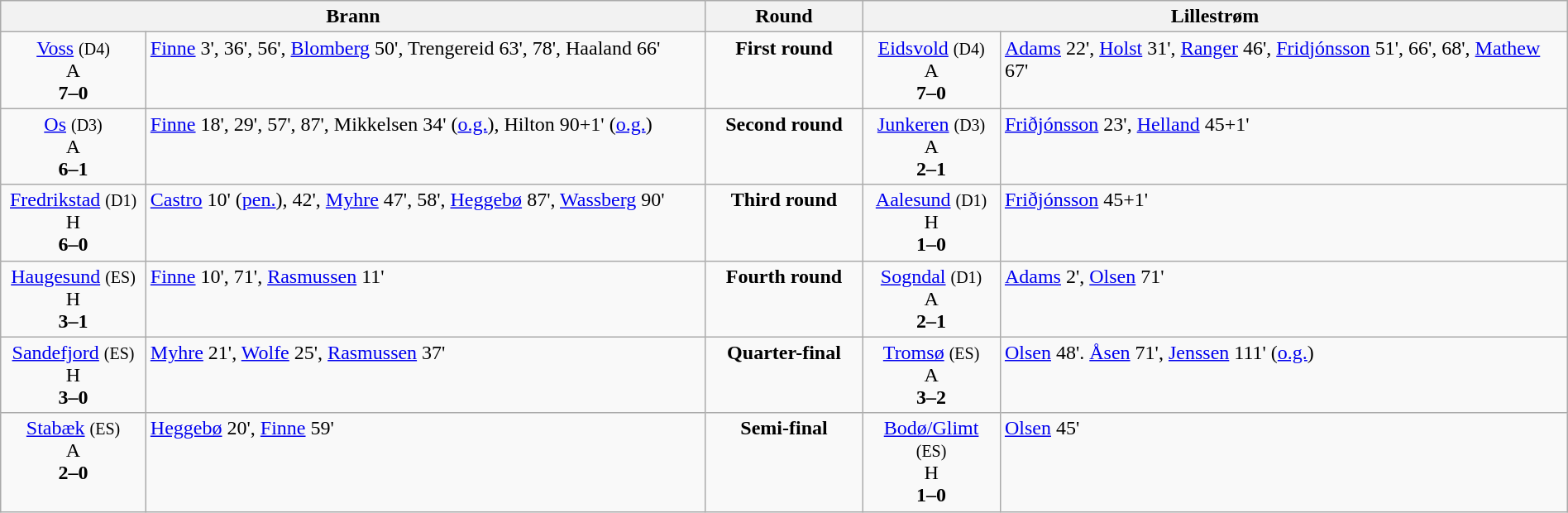<table class=wikitable width=100% style="text-align:center">
<tr valign=top>
<th colspan=2 width=45%>Brann</th>
<th width=10%>Round</th>
<th colspan=2 width=45%>Lillestrøm</th>
</tr>
<tr valign=top>
<td><a href='#'>Voss</a> <small>(D4)</small><br>A<br><strong>7–0</strong></td>
<td align=left><a href='#'>Finne</a> 3', 36', 56', <a href='#'>Blomberg</a> 50', Trengereid 63', 78', Haaland 66'</td>
<td><strong>First round</strong></td>
<td><a href='#'>Eidsvold</a> <small>(D4)</small><br>A<br><strong>7–0</strong></td>
<td align=left><a href='#'>Adams</a> 22', <a href='#'>Holst</a> 31', <a href='#'>Ranger</a> 46', <a href='#'>Fridjónsson</a> 51', 66', 68', <a href='#'>Mathew</a> 67'</td>
</tr>
<tr valign=top>
<td><a href='#'>Os</a> <small>(D3)</small><br>A<br><strong>6–1</strong></td>
<td align=left><a href='#'>Finne</a> 18', 29', 57', 87', Mikkelsen 34' (<a href='#'>o.g.</a>), Hilton 90+1' (<a href='#'>o.g.</a>)</td>
<td><strong>Second round</strong></td>
<td><a href='#'>Junkeren</a> <small>(D3)</small><br>A<br><strong>2–1</strong></td>
<td align=left><a href='#'>Friðjónsson</a> 23', <a href='#'>Helland</a> 45+1'</td>
</tr>
<tr valign=top>
<td><a href='#'>Fredrikstad</a> <small>(D1)</small><br>H<br><strong>6–0</strong></td>
<td align=left><a href='#'>Castro</a> 10' (<a href='#'>pen.</a>), 42', <a href='#'>Myhre</a> 47', 58', <a href='#'>Heggebø</a> 87', <a href='#'>Wassberg</a> 90'</td>
<td><strong>Third round</strong></td>
<td><a href='#'>Aalesund</a> <small>(D1)</small><br>H<br><strong>1–0</strong></td>
<td align=left><a href='#'>Friðjónsson</a> 45+1'</td>
</tr>
<tr valign=top>
<td><a href='#'>Haugesund</a> <small>(ES)</small><br>H<br><strong>3–1</strong></td>
<td align=left><a href='#'>Finne</a> 10', 71', <a href='#'>Rasmussen</a> 11'</td>
<td><strong>Fourth round</strong></td>
<td><a href='#'>Sogndal</a> <small>(D1)</small><br>A<br><strong>2–1</strong></td>
<td align=left><a href='#'>Adams</a> 2', <a href='#'>Olsen</a> 71'</td>
</tr>
<tr valign=top>
<td><a href='#'>Sandefjord</a> <small>(ES)</small><br>H<br><strong>3–0</strong></td>
<td align=left><a href='#'>Myhre</a> 21', <a href='#'>Wolfe</a> 25', <a href='#'>Rasmussen</a> 37'</td>
<td><strong>Quarter-final</strong></td>
<td><a href='#'>Tromsø</a> <small>(ES)</small><br>A<br><strong>3–2 </strong></td>
<td align=left><a href='#'>Olsen</a> 48'. <a href='#'>Åsen</a> 71', <a href='#'>Jenssen</a> 111' (<a href='#'>o.g.</a>)</td>
</tr>
<tr valign=top>
<td><a href='#'>Stabæk</a> <small>(ES)</small><br>A<br><strong>2–0</strong></td>
<td align=left><a href='#'>Heggebø</a> 20', <a href='#'>Finne</a> 59'</td>
<td><strong>Semi-final</strong></td>
<td><a href='#'>Bodø/Glimt</a> <small>(ES)</small><br>H<br><strong>1–0</strong></td>
<td align=left><a href='#'>Olsen</a> 45'</td>
</tr>
</table>
